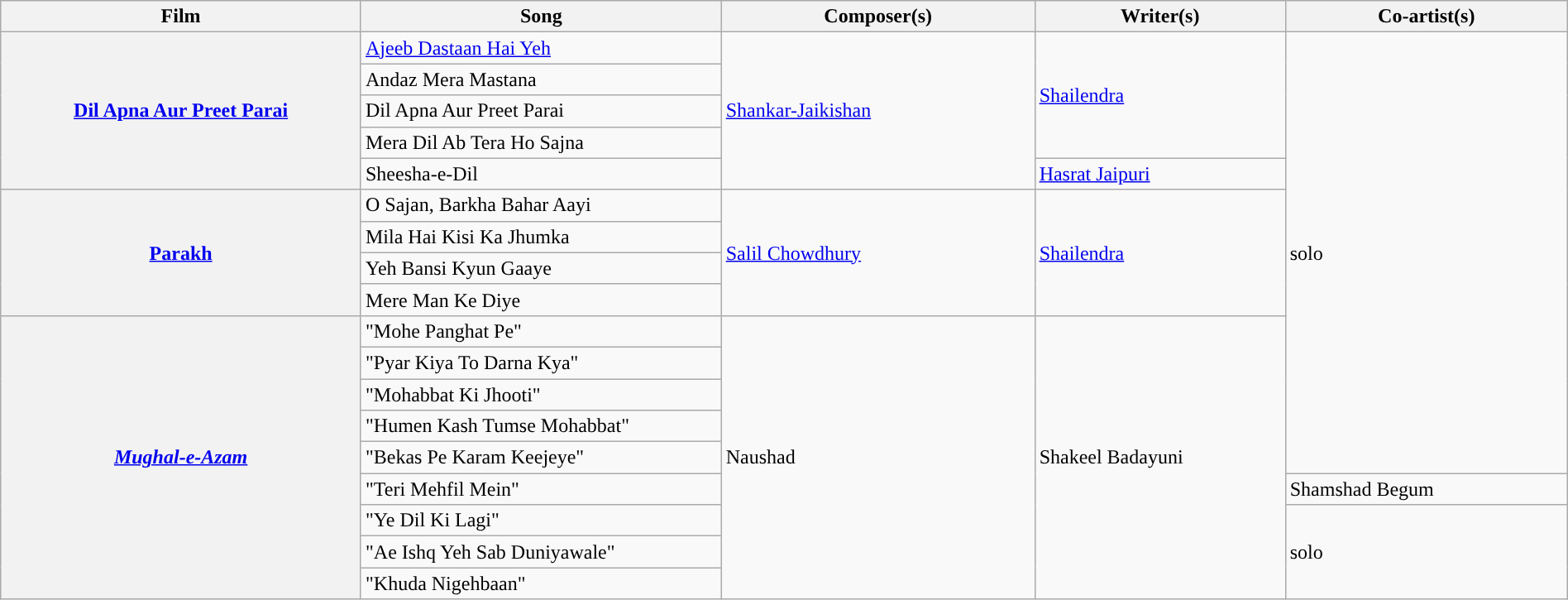<table class="wikitable plainrowheaders" style="width:100%; textcolor:#000">
<tr style="background:#b0e0e66;">
<th scope="col" style="width:23%;"><strong>Film</strong></th>
<th scope="col" style="width:23%;"><strong>Song</strong></th>
<th scope="col" style="width:20%;"><strong>Composer(s)</strong></th>
<th scope="col" style="width:16%;"><strong>Writer(s)</strong></th>
<th scope="col" style="width:18%;"><strong>Co-artist(s)</strong></th>
</tr>
<tr>
<th rowspan="5"><a href='#'>Dil Apna Aur Preet Parai</a></th>
<td><a href='#'>Ajeeb Dastaan Hai Yeh</a></td>
<td rowspan="5"><a href='#'>Shankar-Jaikishan</a></td>
<td rowspan="4"><a href='#'>Shailendra</a></td>
<td rowspan=14>solo</td>
</tr>
<tr>
<td>Andaz Mera Mastana</td>
</tr>
<tr>
<td>Dil Apna Aur Preet Parai</td>
</tr>
<tr>
<td>Mera Dil Ab Tera Ho Sajna</td>
</tr>
<tr>
<td>Sheesha-e-Dil</td>
<td><a href='#'>Hasrat Jaipuri</a></td>
</tr>
<tr>
<th rowspan="4"><a href='#'>Parakh</a></th>
<td>O Sajan, Barkha Bahar Aayi</td>
<td rowspan="4"><a href='#'>Salil Chowdhury</a></td>
<td rowspan="4"><a href='#'>Shailendra</a></td>
</tr>
<tr>
<td>Mila Hai Kisi Ka Jhumka</td>
</tr>
<tr>
<td>Yeh Bansi Kyun Gaaye</td>
</tr>
<tr>
<td>Mere Man Ke Diye</td>
</tr>
<tr>
<th rowspan=9><em><a href='#'>Mughal-e-Azam</a></em></th>
<td>"Mohe Panghat Pe"</td>
<td rowspan=9>Naushad</td>
<td rowspan=9>Shakeel Badayuni</td>
</tr>
<tr>
<td>"Pyar Kiya To Darna Kya"</td>
</tr>
<tr>
<td>"Mohabbat Ki Jhooti"</td>
</tr>
<tr>
<td>"Humen Kash Tumse Mohabbat"</td>
</tr>
<tr>
<td>"Bekas Pe Karam Keejeye"</td>
</tr>
<tr>
<td>"Teri Mehfil Mein"</td>
<td>Shamshad Begum</td>
</tr>
<tr>
<td>"Ye Dil Ki Lagi"</td>
<td rowspan=3>solo</td>
</tr>
<tr>
<td>"Ae Ishq Yeh Sab Duniyawale"</td>
</tr>
<tr>
<td>"Khuda Nigehbaan"</td>
</tr>
</table>
